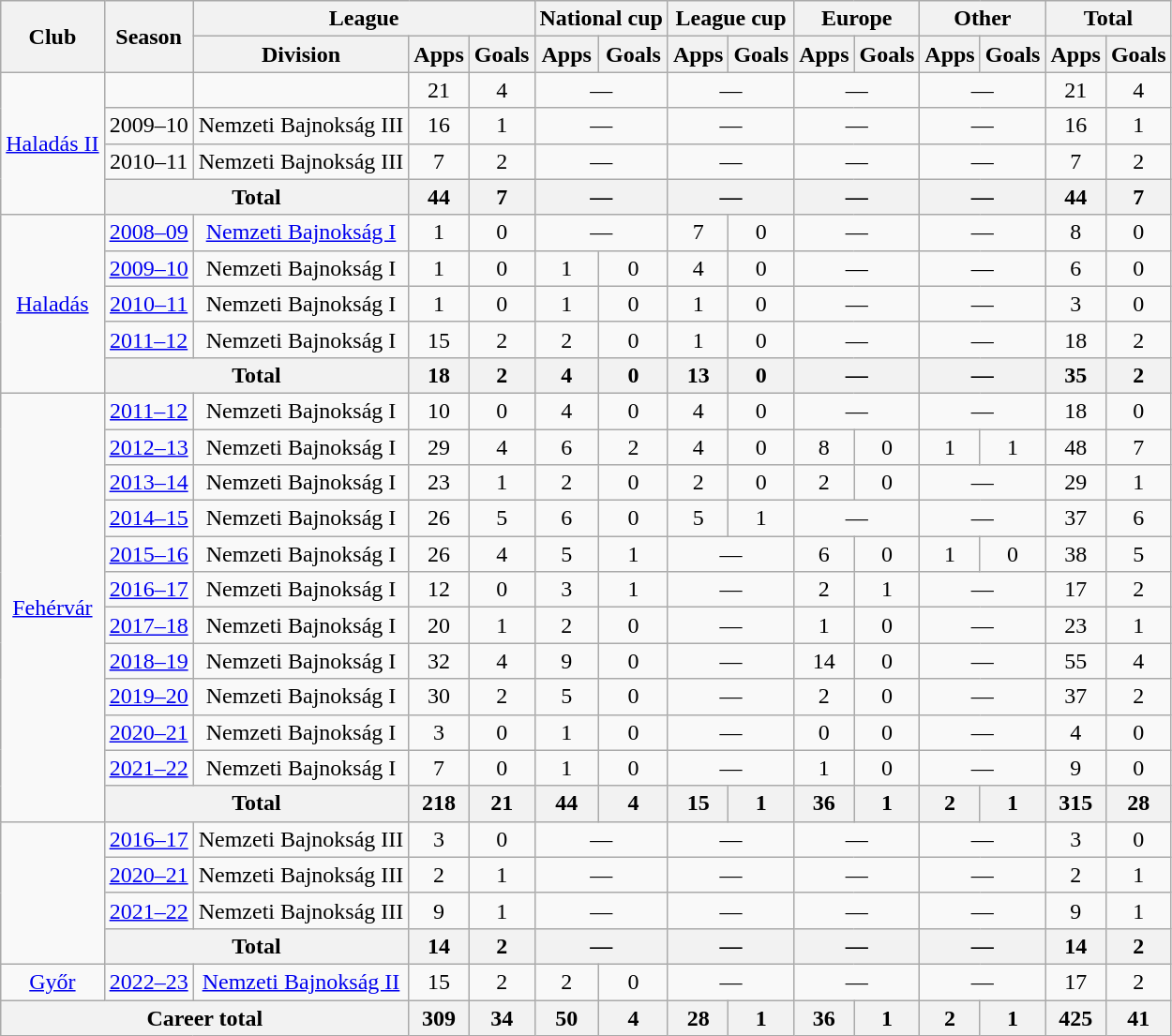<table class="wikitable" style="text-align: center;">
<tr>
<th rowspan="2">Club</th>
<th rowspan="2">Season</th>
<th colspan="3">League</th>
<th colspan="2">National cup</th>
<th colspan="2">League cup</th>
<th colspan="2">Europe</th>
<th colspan="2">Other</th>
<th colspan="2">Total</th>
</tr>
<tr>
<th>Division</th>
<th>Apps</th>
<th>Goals</th>
<th>Apps</th>
<th>Goals</th>
<th>Apps</th>
<th>Goals</th>
<th>Apps</th>
<th>Goals</th>
<th>Apps</th>
<th>Goals</th>
<th>Apps</th>
<th>Goals</th>
</tr>
<tr>
<td rowspan="4"><a href='#'>Haladás II</a></td>
<td></td>
<td></td>
<td>21</td>
<td>4</td>
<td colspan="2">—</td>
<td colspan="2">—</td>
<td colspan="2">—</td>
<td colspan="2">—</td>
<td>21</td>
<td>4</td>
</tr>
<tr>
<td>2009–10</td>
<td>Nemzeti Bajnokság III</td>
<td>16</td>
<td>1</td>
<td colspan="2">—</td>
<td colspan="2">—</td>
<td colspan="2">—</td>
<td colspan="2">—</td>
<td>16</td>
<td>1</td>
</tr>
<tr>
<td>2010–11</td>
<td>Nemzeti Bajnokság III</td>
<td>7</td>
<td>2</td>
<td colspan="2">—</td>
<td colspan="2">—</td>
<td colspan="2">—</td>
<td colspan="2">—</td>
<td>7</td>
<td>2</td>
</tr>
<tr>
<th colspan="2">Total</th>
<th>44</th>
<th>7</th>
<th colspan="2">—</th>
<th colspan="2">—</th>
<th colspan="2">—</th>
<th colspan="2">—</th>
<th>44</th>
<th>7</th>
</tr>
<tr>
<td rowspan="5"><a href='#'>Haladás</a></td>
<td><a href='#'>2008–09</a></td>
<td><a href='#'>Nemzeti Bajnokság I</a></td>
<td>1</td>
<td>0</td>
<td colspan="2">—</td>
<td>7</td>
<td>0</td>
<td colspan="2">—</td>
<td colspan="2">—</td>
<td>8</td>
<td>0</td>
</tr>
<tr>
<td><a href='#'>2009–10</a></td>
<td>Nemzeti Bajnokság I</td>
<td>1</td>
<td>0</td>
<td>1</td>
<td>0</td>
<td>4</td>
<td>0</td>
<td colspan="2">—</td>
<td colspan="2">—</td>
<td>6</td>
<td>0</td>
</tr>
<tr>
<td><a href='#'>2010–11</a></td>
<td>Nemzeti Bajnokság I</td>
<td>1</td>
<td>0</td>
<td>1</td>
<td>0</td>
<td>1</td>
<td>0</td>
<td colspan="2">—</td>
<td colspan="2">—</td>
<td>3</td>
<td>0</td>
</tr>
<tr>
<td><a href='#'>2011–12</a></td>
<td>Nemzeti Bajnokság I</td>
<td>15</td>
<td>2</td>
<td>2</td>
<td>0</td>
<td>1</td>
<td>0</td>
<td colspan="2">—</td>
<td colspan="2">—</td>
<td>18</td>
<td>2</td>
</tr>
<tr>
<th colspan="2">Total</th>
<th>18</th>
<th>2</th>
<th>4</th>
<th>0</th>
<th>13</th>
<th>0</th>
<th colspan="2">—</th>
<th colspan="2">—</th>
<th>35</th>
<th>2</th>
</tr>
<tr>
<td rowspan="12"><a href='#'>Fehérvár</a></td>
<td><a href='#'>2011–12</a></td>
<td>Nemzeti Bajnokság I</td>
<td>10</td>
<td>0</td>
<td>4</td>
<td>0</td>
<td>4</td>
<td>0</td>
<td colspan="2">—</td>
<td colspan="2">—</td>
<td>18</td>
<td>0</td>
</tr>
<tr>
<td><a href='#'>2012–13</a></td>
<td>Nemzeti Bajnokság I</td>
<td>29</td>
<td>4</td>
<td>6</td>
<td>2</td>
<td>4</td>
<td>0</td>
<td>8</td>
<td>0</td>
<td>1</td>
<td>1</td>
<td>48</td>
<td>7</td>
</tr>
<tr>
<td><a href='#'>2013–14</a></td>
<td>Nemzeti Bajnokság I</td>
<td>23</td>
<td>1</td>
<td>2</td>
<td>0</td>
<td>2</td>
<td>0</td>
<td>2</td>
<td>0</td>
<td colspan="2">—</td>
<td>29</td>
<td>1</td>
</tr>
<tr>
<td><a href='#'>2014–15</a></td>
<td>Nemzeti Bajnokság I</td>
<td>26</td>
<td>5</td>
<td>6</td>
<td>0</td>
<td>5</td>
<td>1</td>
<td colspan="2">—</td>
<td colspan="2">—</td>
<td>37</td>
<td>6</td>
</tr>
<tr>
<td><a href='#'>2015–16</a></td>
<td>Nemzeti Bajnokság I</td>
<td>26</td>
<td>4</td>
<td>5</td>
<td>1</td>
<td colspan="2">—</td>
<td>6</td>
<td>0</td>
<td>1</td>
<td>0</td>
<td>38</td>
<td>5</td>
</tr>
<tr>
<td><a href='#'>2016–17</a></td>
<td>Nemzeti Bajnokság I</td>
<td>12</td>
<td>0</td>
<td>3</td>
<td>1</td>
<td colspan="2">—</td>
<td>2</td>
<td>1</td>
<td colspan="2">—</td>
<td>17</td>
<td>2</td>
</tr>
<tr>
<td><a href='#'>2017–18</a></td>
<td>Nemzeti Bajnokság I</td>
<td>20</td>
<td>1</td>
<td>2</td>
<td>0</td>
<td colspan="2">—</td>
<td>1</td>
<td>0</td>
<td colspan="2">—</td>
<td>23</td>
<td>1</td>
</tr>
<tr>
<td><a href='#'>2018–19</a></td>
<td>Nemzeti Bajnokság I</td>
<td>32</td>
<td>4</td>
<td>9</td>
<td>0</td>
<td colspan="2">—</td>
<td>14</td>
<td>0</td>
<td colspan="2">—</td>
<td>55</td>
<td>4</td>
</tr>
<tr>
<td><a href='#'>2019–20</a></td>
<td>Nemzeti Bajnokság I</td>
<td>30</td>
<td>2</td>
<td>5</td>
<td>0</td>
<td colspan="2">—</td>
<td>2</td>
<td>0</td>
<td colspan="2">—</td>
<td>37</td>
<td>2</td>
</tr>
<tr>
<td><a href='#'>2020–21</a></td>
<td>Nemzeti Bajnokság I</td>
<td>3</td>
<td>0</td>
<td>1</td>
<td>0</td>
<td colspan="2">—</td>
<td>0</td>
<td>0</td>
<td colspan="2">—</td>
<td>4</td>
<td>0</td>
</tr>
<tr>
<td><a href='#'>2021–22</a></td>
<td>Nemzeti Bajnokság I</td>
<td>7</td>
<td>0</td>
<td>1</td>
<td>0</td>
<td colspan="2">—</td>
<td>1</td>
<td>0</td>
<td colspan="2">—</td>
<td>9</td>
<td>0</td>
</tr>
<tr>
<th colspan="2">Total</th>
<th>218</th>
<th>21</th>
<th>44</th>
<th>4</th>
<th>15</th>
<th>1</th>
<th>36</th>
<th>1</th>
<th>2</th>
<th>1</th>
<th>315</th>
<th>28</th>
</tr>
<tr>
<td rowspan="4"></td>
<td><a href='#'>2016–17</a></td>
<td>Nemzeti Bajnokság III</td>
<td>3</td>
<td>0</td>
<td colspan="2">—</td>
<td colspan="2">—</td>
<td colspan="2">—</td>
<td colspan="2">—</td>
<td>3</td>
<td>0</td>
</tr>
<tr>
<td><a href='#'>2020–21</a></td>
<td>Nemzeti Bajnokság III</td>
<td>2</td>
<td>1</td>
<td colspan="2">—</td>
<td colspan="2">—</td>
<td colspan="2">—</td>
<td colspan="2">—</td>
<td>2</td>
<td>1</td>
</tr>
<tr>
<td><a href='#'>2021–22</a></td>
<td>Nemzeti Bajnokság III</td>
<td>9</td>
<td>1</td>
<td colspan="2">—</td>
<td colspan="2">—</td>
<td colspan="2">—</td>
<td colspan="2">—</td>
<td>9</td>
<td>1</td>
</tr>
<tr>
<th colspan="2">Total</th>
<th>14</th>
<th>2</th>
<th colspan="2">—</th>
<th colspan="2">—</th>
<th colspan="2">—</th>
<th colspan="2">—</th>
<th>14</th>
<th>2</th>
</tr>
<tr>
<td><a href='#'>Győr</a></td>
<td><a href='#'>2022–23</a></td>
<td><a href='#'>Nemzeti Bajnokság II</a></td>
<td>15</td>
<td>2</td>
<td>2</td>
<td>0</td>
<td colspan="2">—</td>
<td colspan="2">—</td>
<td colspan="2">—</td>
<td>17</td>
<td>2</td>
</tr>
<tr>
<th colspan="3">Career total</th>
<th>309</th>
<th>34</th>
<th>50</th>
<th>4</th>
<th>28</th>
<th>1</th>
<th>36</th>
<th>1</th>
<th>2</th>
<th>1</th>
<th>425</th>
<th>41</th>
</tr>
</table>
